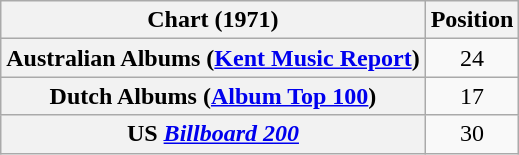<table class="wikitable sortable plainrowheaders" style="text-align:center;">
<tr>
<th scope="col">Chart (1971)</th>
<th scope="col">Position</th>
</tr>
<tr>
<th scope="row">Australian Albums (<a href='#'>Kent Music Report</a>)</th>
<td>24</td>
</tr>
<tr>
<th scope="row">Dutch Albums (<a href='#'>Album Top 100</a>)</th>
<td>17</td>
</tr>
<tr>
<th scope="row">US <em><a href='#'>Billboard 200</a></em></th>
<td>30</td>
</tr>
</table>
